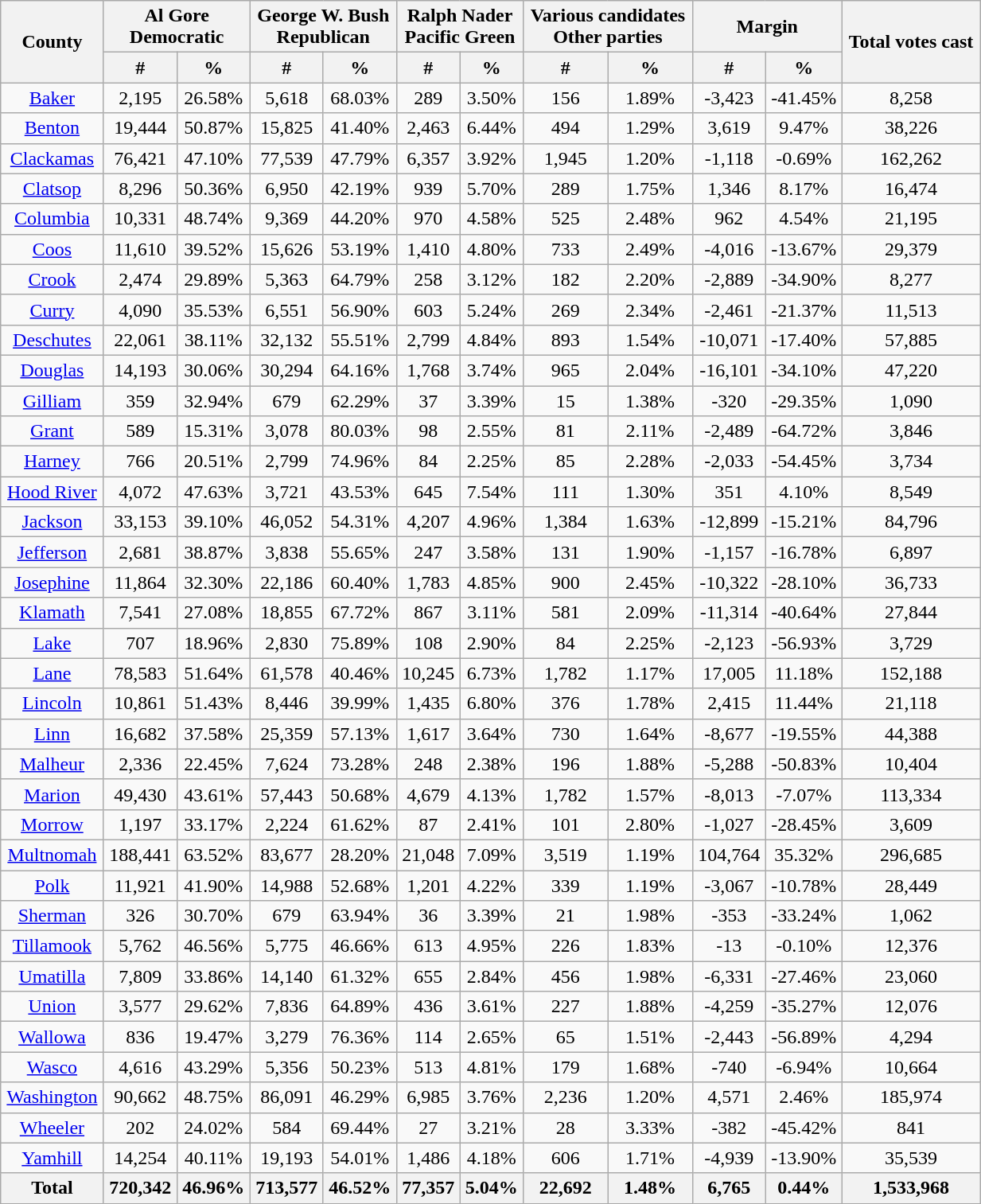<table width="65%"  class="wikitable sortable" style="text-align:center">
<tr>
<th style="text-align:center;" rowspan="2">County</th>
<th style="text-align:center;" colspan="2">Al Gore<br>Democratic</th>
<th style="text-align:center;" colspan="2">George W. Bush<br>Republican</th>
<th style="text-align:center;" colspan="2">Ralph Nader<br>Pacific Green</th>
<th style="text-align:center;" colspan="2">Various candidates<br>Other parties</th>
<th style="text-align:center;" colspan="2">Margin</th>
<th style="text-align:center;" rowspan="2">Total votes cast</th>
</tr>
<tr>
<th style="text-align:center;" data-sort-type="number">#</th>
<th style="text-align:center;" data-sort-type="number">%</th>
<th style="text-align:center;" data-sort-type="number">#</th>
<th style="text-align:center;" data-sort-type="number">%</th>
<th style="text-align:center;" data-sort-type="number">#</th>
<th style="text-align:center;" data-sort-type="number">%</th>
<th style="text-align:center;" data-sort-type="number">#</th>
<th style="text-align:center;" data-sort-type="number">%</th>
<th style="text-align:center;" data-sort-type="number">#</th>
<th style="text-align:center;" data-sort-type="number">%</th>
</tr>
<tr style="text-align:center;">
<td><a href='#'>Baker</a></td>
<td>2,195</td>
<td>26.58%</td>
<td>5,618</td>
<td>68.03%</td>
<td>289</td>
<td>3.50%</td>
<td>156</td>
<td>1.89%</td>
<td>-3,423</td>
<td>-41.45%</td>
<td>8,258</td>
</tr>
<tr style="text-align:center;">
<td><a href='#'>Benton</a></td>
<td>19,444</td>
<td>50.87%</td>
<td>15,825</td>
<td>41.40%</td>
<td>2,463</td>
<td>6.44%</td>
<td>494</td>
<td>1.29%</td>
<td>3,619</td>
<td>9.47%</td>
<td>38,226</td>
</tr>
<tr style="text-align:center;">
<td><a href='#'>Clackamas</a></td>
<td>76,421</td>
<td>47.10%</td>
<td>77,539</td>
<td>47.79%</td>
<td>6,357</td>
<td>3.92%</td>
<td>1,945</td>
<td>1.20%</td>
<td>-1,118</td>
<td>-0.69%</td>
<td>162,262</td>
</tr>
<tr style="text-align:center;">
<td><a href='#'>Clatsop</a></td>
<td>8,296</td>
<td>50.36%</td>
<td>6,950</td>
<td>42.19%</td>
<td>939</td>
<td>5.70%</td>
<td>289</td>
<td>1.75%</td>
<td>1,346</td>
<td>8.17%</td>
<td>16,474</td>
</tr>
<tr style="text-align:center;">
<td><a href='#'>Columbia</a></td>
<td>10,331</td>
<td>48.74%</td>
<td>9,369</td>
<td>44.20%</td>
<td>970</td>
<td>4.58%</td>
<td>525</td>
<td>2.48%</td>
<td>962</td>
<td>4.54%</td>
<td>21,195</td>
</tr>
<tr style="text-align:center;">
<td><a href='#'>Coos</a></td>
<td>11,610</td>
<td>39.52%</td>
<td>15,626</td>
<td>53.19%</td>
<td>1,410</td>
<td>4.80%</td>
<td>733</td>
<td>2.49%</td>
<td>-4,016</td>
<td>-13.67%</td>
<td>29,379</td>
</tr>
<tr style="text-align:center;">
<td><a href='#'>Crook</a></td>
<td>2,474</td>
<td>29.89%</td>
<td>5,363</td>
<td>64.79%</td>
<td>258</td>
<td>3.12%</td>
<td>182</td>
<td>2.20%</td>
<td>-2,889</td>
<td>-34.90%</td>
<td>8,277</td>
</tr>
<tr style="text-align:center;">
<td><a href='#'>Curry</a></td>
<td>4,090</td>
<td>35.53%</td>
<td>6,551</td>
<td>56.90%</td>
<td>603</td>
<td>5.24%</td>
<td>269</td>
<td>2.34%</td>
<td>-2,461</td>
<td>-21.37%</td>
<td>11,513</td>
</tr>
<tr style="text-align:center;">
<td><a href='#'>Deschutes</a></td>
<td>22,061</td>
<td>38.11%</td>
<td>32,132</td>
<td>55.51%</td>
<td>2,799</td>
<td>4.84%</td>
<td>893</td>
<td>1.54%</td>
<td>-10,071</td>
<td>-17.40%</td>
<td>57,885</td>
</tr>
<tr style="text-align:center;">
<td><a href='#'>Douglas</a></td>
<td>14,193</td>
<td>30.06%</td>
<td>30,294</td>
<td>64.16%</td>
<td>1,768</td>
<td>3.74%</td>
<td>965</td>
<td>2.04%</td>
<td>-16,101</td>
<td>-34.10%</td>
<td>47,220</td>
</tr>
<tr style="text-align:center;">
<td><a href='#'>Gilliam</a></td>
<td>359</td>
<td>32.94%</td>
<td>679</td>
<td>62.29%</td>
<td>37</td>
<td>3.39%</td>
<td>15</td>
<td>1.38%</td>
<td>-320</td>
<td>-29.35%</td>
<td>1,090</td>
</tr>
<tr style="text-align:center;">
<td><a href='#'>Grant</a></td>
<td>589</td>
<td>15.31%</td>
<td>3,078</td>
<td>80.03%</td>
<td>98</td>
<td>2.55%</td>
<td>81</td>
<td>2.11%</td>
<td>-2,489</td>
<td>-64.72%</td>
<td>3,846</td>
</tr>
<tr style="text-align:center;">
<td><a href='#'>Harney</a></td>
<td>766</td>
<td>20.51%</td>
<td>2,799</td>
<td>74.96%</td>
<td>84</td>
<td>2.25%</td>
<td>85</td>
<td>2.28%</td>
<td>-2,033</td>
<td>-54.45%</td>
<td>3,734</td>
</tr>
<tr style="text-align:center;">
<td><a href='#'>Hood River</a></td>
<td>4,072</td>
<td>47.63%</td>
<td>3,721</td>
<td>43.53%</td>
<td>645</td>
<td>7.54%</td>
<td>111</td>
<td>1.30%</td>
<td>351</td>
<td>4.10%</td>
<td>8,549</td>
</tr>
<tr style="text-align:center;">
<td><a href='#'>Jackson</a></td>
<td>33,153</td>
<td>39.10%</td>
<td>46,052</td>
<td>54.31%</td>
<td>4,207</td>
<td>4.96%</td>
<td>1,384</td>
<td>1.63%</td>
<td>-12,899</td>
<td>-15.21%</td>
<td>84,796</td>
</tr>
<tr style="text-align:center;">
<td><a href='#'>Jefferson</a></td>
<td>2,681</td>
<td>38.87%</td>
<td>3,838</td>
<td>55.65%</td>
<td>247</td>
<td>3.58%</td>
<td>131</td>
<td>1.90%</td>
<td>-1,157</td>
<td>-16.78%</td>
<td>6,897</td>
</tr>
<tr style="text-align:center;">
<td><a href='#'>Josephine</a></td>
<td>11,864</td>
<td>32.30%</td>
<td>22,186</td>
<td>60.40%</td>
<td>1,783</td>
<td>4.85%</td>
<td>900</td>
<td>2.45%</td>
<td>-10,322</td>
<td>-28.10%</td>
<td>36,733</td>
</tr>
<tr style="text-align:center;">
<td><a href='#'>Klamath</a></td>
<td>7,541</td>
<td>27.08%</td>
<td>18,855</td>
<td>67.72%</td>
<td>867</td>
<td>3.11%</td>
<td>581</td>
<td>2.09%</td>
<td>-11,314</td>
<td>-40.64%</td>
<td>27,844</td>
</tr>
<tr style="text-align:center;">
<td><a href='#'>Lake</a></td>
<td>707</td>
<td>18.96%</td>
<td>2,830</td>
<td>75.89%</td>
<td>108</td>
<td>2.90%</td>
<td>84</td>
<td>2.25%</td>
<td>-2,123</td>
<td>-56.93%</td>
<td>3,729</td>
</tr>
<tr style="text-align:center;">
<td><a href='#'>Lane</a></td>
<td>78,583</td>
<td>51.64%</td>
<td>61,578</td>
<td>40.46%</td>
<td>10,245</td>
<td>6.73%</td>
<td>1,782</td>
<td>1.17%</td>
<td>17,005</td>
<td>11.18%</td>
<td>152,188</td>
</tr>
<tr style="text-align:center;">
<td><a href='#'>Lincoln</a></td>
<td>10,861</td>
<td>51.43%</td>
<td>8,446</td>
<td>39.99%</td>
<td>1,435</td>
<td>6.80%</td>
<td>376</td>
<td>1.78%</td>
<td>2,415</td>
<td>11.44%</td>
<td>21,118</td>
</tr>
<tr style="text-align:center;">
<td><a href='#'>Linn</a></td>
<td>16,682</td>
<td>37.58%</td>
<td>25,359</td>
<td>57.13%</td>
<td>1,617</td>
<td>3.64%</td>
<td>730</td>
<td>1.64%</td>
<td>-8,677</td>
<td>-19.55%</td>
<td>44,388</td>
</tr>
<tr style="text-align:center;">
<td><a href='#'>Malheur</a></td>
<td>2,336</td>
<td>22.45%</td>
<td>7,624</td>
<td>73.28%</td>
<td>248</td>
<td>2.38%</td>
<td>196</td>
<td>1.88%</td>
<td>-5,288</td>
<td>-50.83%</td>
<td>10,404</td>
</tr>
<tr style="text-align:center;">
<td><a href='#'>Marion</a></td>
<td>49,430</td>
<td>43.61%</td>
<td>57,443</td>
<td>50.68%</td>
<td>4,679</td>
<td>4.13%</td>
<td>1,782</td>
<td>1.57%</td>
<td>-8,013</td>
<td>-7.07%</td>
<td>113,334</td>
</tr>
<tr style="text-align:center;">
<td><a href='#'>Morrow</a></td>
<td>1,197</td>
<td>33.17%</td>
<td>2,224</td>
<td>61.62%</td>
<td>87</td>
<td>2.41%</td>
<td>101</td>
<td>2.80%</td>
<td>-1,027</td>
<td>-28.45%</td>
<td>3,609</td>
</tr>
<tr style="text-align:center;">
<td><a href='#'>Multnomah</a></td>
<td>188,441</td>
<td>63.52%</td>
<td>83,677</td>
<td>28.20%</td>
<td>21,048</td>
<td>7.09%</td>
<td>3,519</td>
<td>1.19%</td>
<td>104,764</td>
<td>35.32%</td>
<td>296,685</td>
</tr>
<tr style="text-align:center;">
<td><a href='#'>Polk</a></td>
<td>11,921</td>
<td>41.90%</td>
<td>14,988</td>
<td>52.68%</td>
<td>1,201</td>
<td>4.22%</td>
<td>339</td>
<td>1.19%</td>
<td>-3,067</td>
<td>-10.78%</td>
<td>28,449</td>
</tr>
<tr style="text-align:center;">
<td><a href='#'>Sherman</a></td>
<td>326</td>
<td>30.70%</td>
<td>679</td>
<td>63.94%</td>
<td>36</td>
<td>3.39%</td>
<td>21</td>
<td>1.98%</td>
<td>-353</td>
<td>-33.24%</td>
<td>1,062</td>
</tr>
<tr style="text-align:center;">
<td><a href='#'>Tillamook</a></td>
<td>5,762</td>
<td>46.56%</td>
<td>5,775</td>
<td>46.66%</td>
<td>613</td>
<td>4.95%</td>
<td>226</td>
<td>1.83%</td>
<td>-13</td>
<td>-0.10%</td>
<td>12,376</td>
</tr>
<tr style="text-align:center;">
<td><a href='#'>Umatilla</a></td>
<td>7,809</td>
<td>33.86%</td>
<td>14,140</td>
<td>61.32%</td>
<td>655</td>
<td>2.84%</td>
<td>456</td>
<td>1.98%</td>
<td>-6,331</td>
<td>-27.46%</td>
<td>23,060</td>
</tr>
<tr style="text-align:center;">
<td><a href='#'>Union</a></td>
<td>3,577</td>
<td>29.62%</td>
<td>7,836</td>
<td>64.89%</td>
<td>436</td>
<td>3.61%</td>
<td>227</td>
<td>1.88%</td>
<td>-4,259</td>
<td>-35.27%</td>
<td>12,076</td>
</tr>
<tr style="text-align:center;">
<td><a href='#'>Wallowa</a></td>
<td>836</td>
<td>19.47%</td>
<td>3,279</td>
<td>76.36%</td>
<td>114</td>
<td>2.65%</td>
<td>65</td>
<td>1.51%</td>
<td>-2,443</td>
<td>-56.89%</td>
<td>4,294</td>
</tr>
<tr style="text-align:center;">
<td><a href='#'>Wasco</a></td>
<td>4,616</td>
<td>43.29%</td>
<td>5,356</td>
<td>50.23%</td>
<td>513</td>
<td>4.81%</td>
<td>179</td>
<td>1.68%</td>
<td>-740</td>
<td>-6.94%</td>
<td>10,664</td>
</tr>
<tr style="text-align:center;">
<td><a href='#'>Washington</a></td>
<td>90,662</td>
<td>48.75%</td>
<td>86,091</td>
<td>46.29%</td>
<td>6,985</td>
<td>3.76%</td>
<td>2,236</td>
<td>1.20%</td>
<td>4,571</td>
<td>2.46%</td>
<td>185,974</td>
</tr>
<tr style="text-align:center;">
<td><a href='#'>Wheeler</a></td>
<td>202</td>
<td>24.02%</td>
<td>584</td>
<td>69.44%</td>
<td>27</td>
<td>3.21%</td>
<td>28</td>
<td>3.33%</td>
<td>-382</td>
<td>-45.42%</td>
<td>841</td>
</tr>
<tr style="text-align:center;">
<td><a href='#'>Yamhill</a></td>
<td>14,254</td>
<td>40.11%</td>
<td>19,193</td>
<td>54.01%</td>
<td>1,486</td>
<td>4.18%</td>
<td>606</td>
<td>1.71%</td>
<td>-4,939</td>
<td>-13.90%</td>
<td>35,539</td>
</tr>
<tr style="text-align:center;">
<th>Total</th>
<th>720,342</th>
<th>46.96%</th>
<th>713,577</th>
<th>46.52%</th>
<th>77,357</th>
<th>5.04%</th>
<th>22,692</th>
<th>1.48%</th>
<th>6,765</th>
<th>0.44%</th>
<th>1,533,968</th>
</tr>
</table>
